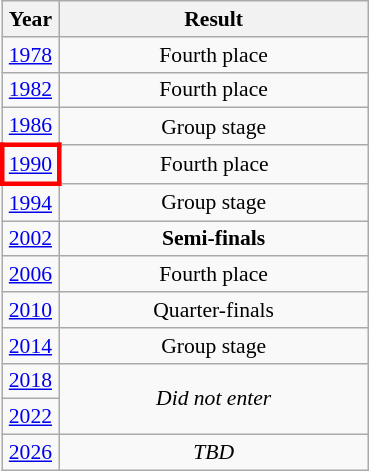<table class="wikitable" style="text-align: center; font-size:90%">
<tr>
<th>Year</th>
<th style="width:200px">Result</th>
</tr>
<tr>
<td> <a href='#'>1978</a></td>
<td>Fourth place</td>
</tr>
<tr>
<td> <a href='#'>1982</a></td>
<td>Fourth place</td>
</tr>
<tr>
<td> <a href='#'>1986</a></td>
<td>Group stage</td>
</tr>
<tr>
<td style="border: 3px solid red"> <a href='#'>1990</a></td>
<td>Fourth place</td>
</tr>
<tr>
<td> <a href='#'>1994</a></td>
<td>Group stage</td>
</tr>
<tr>
<td> <a href='#'>2002</a></td>
<td><strong> Semi-finals</strong></td>
</tr>
<tr>
<td> <a href='#'>2006</a></td>
<td>Fourth place</td>
</tr>
<tr>
<td> <a href='#'>2010</a></td>
<td>Quarter-finals</td>
</tr>
<tr>
<td> <a href='#'>2014</a></td>
<td>Group stage</td>
</tr>
<tr>
<td> <a href='#'>2018</a></td>
<td rowspan="2"><em>Did not enter</em></td>
</tr>
<tr>
<td> <a href='#'>2022</a></td>
</tr>
<tr>
<td> <a href='#'>2026</a></td>
<td><em>TBD</em></td>
</tr>
</table>
